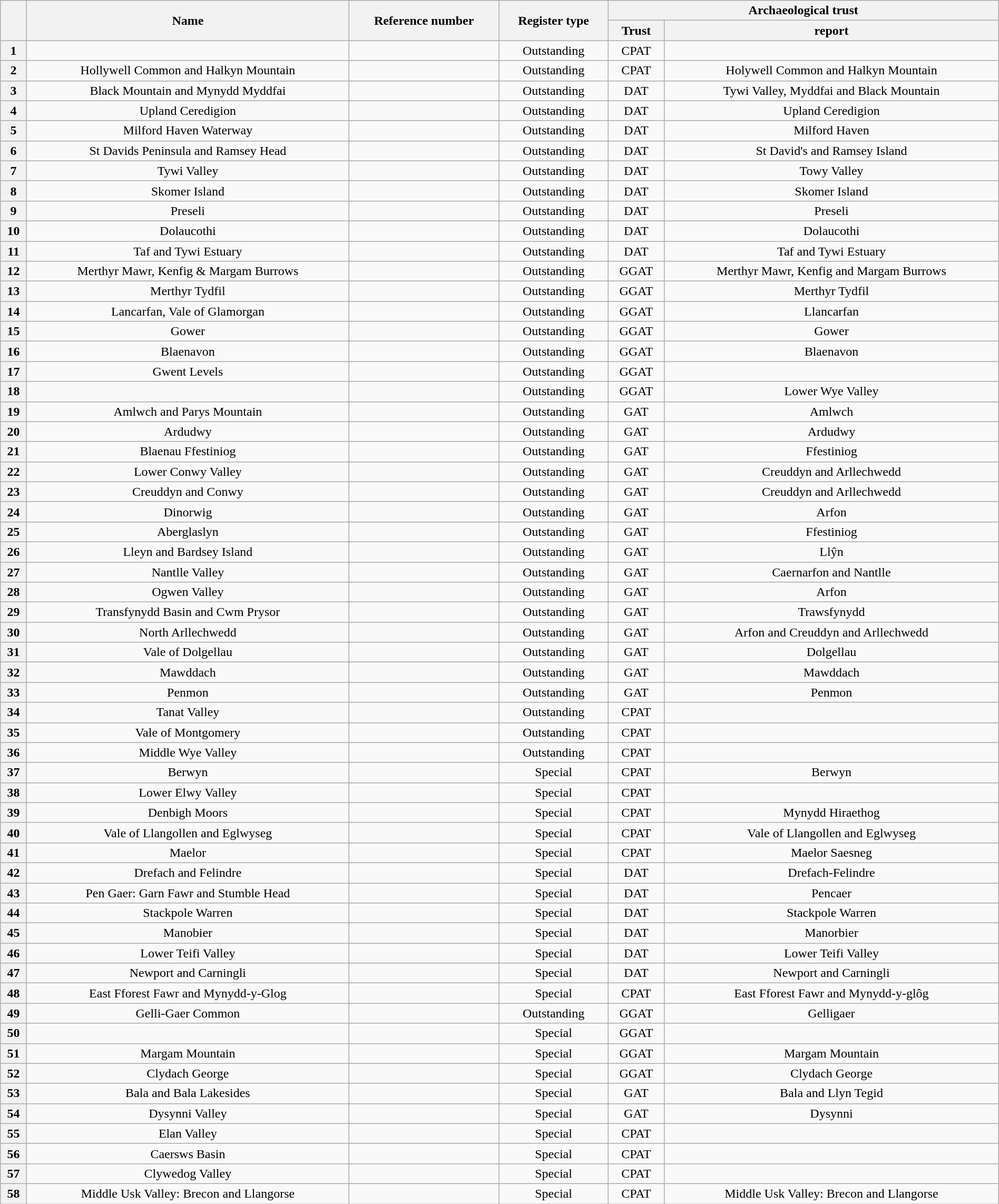<table class="RM_table wikitable sortable plainlinks" style="width:100%; font-size:100%; margin-top:0.5em;">
<tr>
<th scope="col" rowspan=2></th>
<th scope="col" rowspan=2>Name</th>
<th scope="col" rowspan=2>Reference number</th>
<th scope="col" rowspan=2>Register type</th>
<th scope="col" colspan=2>Archaeological trust</th>
</tr>
<tr>
<th scope="col">Trust</th>
<th scope="col"> report</th>
</tr>
<tr class="without_image" style="text-align:center">
<th scope="row">1</th>
<td></td>
<td></td>
<td>Outstanding</td>
<td>CPAT</td>
<td></td>
</tr>
<tr class="without_image" style="text-align:center">
<th scope="row">2</th>
<td>Hollywell Common and Halkyn Mountain</td>
<td></td>
<td>Outstanding</td>
<td>CPAT</td>
<td>Holywell Common and Halkyn Mountain</td>
</tr>
<tr class="without_image" style="text-align:center">
<th scope="row">3</th>
<td>Black Mountain and Mynydd Myddfai</td>
<td></td>
<td>Outstanding</td>
<td>DAT</td>
<td>Tywi Valley, Myddfai and Black Mountain</td>
</tr>
<tr class="without_image" style="text-align:center">
<th scope="row">4</th>
<td>Upland Ceredigion</td>
<td></td>
<td>Outstanding</td>
<td>DAT</td>
<td>Upland Ceredigion</td>
</tr>
<tr class="without_image" style="text-align:center">
<th scope="row">5</th>
<td>Milford Haven Waterway</td>
<td></td>
<td>Outstanding</td>
<td>DAT</td>
<td>Milford Haven</td>
</tr>
<tr class="without_image" style="text-align:center">
<th scope="row">6</th>
<td>St Davids Peninsula and Ramsey Head</td>
<td></td>
<td>Outstanding</td>
<td>DAT</td>
<td>St David's and Ramsey Island</td>
</tr>
<tr class="without_image" style="text-align:center">
<th scope="row">7</th>
<td>Tywi Valley</td>
<td></td>
<td>Outstanding</td>
<td>DAT</td>
<td>Towy Valley</td>
</tr>
<tr class="without_image" style="text-align:center">
<th scope="row">8</th>
<td>Skomer Island</td>
<td></td>
<td>Outstanding</td>
<td>DAT</td>
<td>Skomer Island</td>
</tr>
<tr class="without_image" style="text-align:center">
<th scope="row">9</th>
<td>Preseli</td>
<td></td>
<td>Outstanding</td>
<td>DAT</td>
<td>Preseli</td>
</tr>
<tr class="without_image" style="text-align:center">
<th scope="row">10</th>
<td>Dolaucothi</td>
<td></td>
<td>Outstanding</td>
<td>DAT</td>
<td>Dolaucothi</td>
</tr>
<tr class="without_image" style="text-align:center">
<th scope="row">11</th>
<td>Taf and Tywi Estuary</td>
<td></td>
<td>Outstanding</td>
<td>DAT</td>
<td>Taf and Tywi Estuary</td>
</tr>
<tr class="without_image" style="text-align:center">
<th scope="row">12</th>
<td>Merthyr Mawr, Kenfig & Margam Burrows</td>
<td></td>
<td>Outstanding</td>
<td>GGAT</td>
<td>Merthyr Mawr, Kenfig and Margam Burrows</td>
</tr>
<tr class="without_image" style="text-align:center">
<th scope="row">13</th>
<td>Merthyr Tydfil</td>
<td></td>
<td>Outstanding</td>
<td>GGAT</td>
<td>Merthyr Tydfil</td>
</tr>
<tr class="without_image" style="text-align:center">
<th scope="row">14</th>
<td>Lancarfan, Vale of Glamorgan</td>
<td></td>
<td>Outstanding</td>
<td>GGAT</td>
<td>Llancarfan</td>
</tr>
<tr class="without_image" style="text-align:center">
<th scope="row">15</th>
<td>Gower</td>
<td></td>
<td>Outstanding</td>
<td>GGAT</td>
<td>Gower</td>
</tr>
<tr class="without_image" style="text-align:center">
<th scope="row">16</th>
<td>Blaenavon</td>
<td></td>
<td>Outstanding</td>
<td>GGAT</td>
<td>Blaenavon</td>
</tr>
<tr class="without_image" style="text-align:center">
<th scope="row">17</th>
<td>Gwent Levels</td>
<td></td>
<td>Outstanding</td>
<td>GGAT</td>
<td></td>
</tr>
<tr class="without_image" style="text-align:center">
<th scope="row">18</th>
<td></td>
<td></td>
<td>Outstanding</td>
<td>GGAT</td>
<td>Lower Wye Valley</td>
</tr>
<tr class="without_image" style="text-align:center">
<th scope="row">19</th>
<td>Amlwch and Parys Mountain</td>
<td></td>
<td>Outstanding</td>
<td>GAT</td>
<td>Amlwch</td>
</tr>
<tr class="without_image" style="text-align:center">
<th scope="row">20</th>
<td>Ardudwy</td>
<td></td>
<td>Outstanding</td>
<td>GAT</td>
<td>Ardudwy</td>
</tr>
<tr class="without_image" style="text-align:center">
<th scope="row">21</th>
<td>Blaenau Ffestiniog</td>
<td></td>
<td>Outstanding</td>
<td>GAT</td>
<td>Ffestiniog</td>
</tr>
<tr class="without_image" style="text-align:center">
<th scope="row">22</th>
<td>Lower Conwy Valley</td>
<td></td>
<td>Outstanding</td>
<td>GAT</td>
<td>Creuddyn and Arllechwedd</td>
</tr>
<tr class="without_image" style="text-align:center">
<th scope="row">23</th>
<td>Creuddyn and Conwy</td>
<td></td>
<td>Outstanding</td>
<td>GAT</td>
<td>Creuddyn and Arllechwedd</td>
</tr>
<tr class="without_image" style="text-align:center">
<th scope="row">24</th>
<td>Dinorwig</td>
<td></td>
<td>Outstanding</td>
<td>GAT</td>
<td>Arfon</td>
</tr>
<tr class="without_image" style="text-align:center">
<th scope="row">25</th>
<td>Aberglaslyn</td>
<td></td>
<td>Outstanding</td>
<td>GAT</td>
<td>Ffestiniog</td>
</tr>
<tr class="without_image" style="text-align:center">
<th scope="row">26</th>
<td>Lleyn and Bardsey Island</td>
<td></td>
<td>Outstanding</td>
<td>GAT</td>
<td>Llŷn</td>
</tr>
<tr class="without_image" style="text-align:center">
<th scope="row">27</th>
<td>Nantlle Valley</td>
<td></td>
<td>Outstanding</td>
<td>GAT</td>
<td>Caernarfon and Nantlle</td>
</tr>
<tr class="without_image" style="text-align:center">
<th scope="row">28</th>
<td>Ogwen Valley</td>
<td></td>
<td>Outstanding</td>
<td>GAT</td>
<td>Arfon</td>
</tr>
<tr class="without_image" style="text-align:center">
<th scope="row">29</th>
<td>Transfynydd Basin and Cwm Prysor</td>
<td></td>
<td>Outstanding</td>
<td>GAT</td>
<td>Trawsfynydd</td>
</tr>
<tr class="without_image" style="text-align:center">
<th scope="row">30</th>
<td>North Arllechwedd</td>
<td></td>
<td>Outstanding</td>
<td>GAT</td>
<td>Arfon and Creuddyn and Arllechwedd</td>
</tr>
<tr class="without_image" style="text-align:center">
<th scope="row">31</th>
<td>Vale of Dolgellau</td>
<td></td>
<td>Outstanding</td>
<td>GAT</td>
<td>Dolgellau</td>
</tr>
<tr class="without_image" style="text-align:center">
<th scope="row">32</th>
<td>Mawddach</td>
<td></td>
<td>Outstanding</td>
<td>GAT</td>
<td>Mawddach</td>
</tr>
<tr class="without_image" style="text-align:center">
<th scope="row">33</th>
<td>Penmon</td>
<td></td>
<td>Outstanding</td>
<td>GAT</td>
<td>Penmon</td>
</tr>
<tr class="without_image" style="text-align:center">
<th scope="row">34</th>
<td>Tanat Valley</td>
<td></td>
<td>Outstanding</td>
<td>CPAT</td>
<td></td>
</tr>
<tr class="without_image" style="text-align:center">
<th scope="row">35</th>
<td>Vale of Montgomery</td>
<td></td>
<td>Outstanding</td>
<td>CPAT</td>
<td></td>
</tr>
<tr class="without_image" style="text-align:center">
<th scope="row">36</th>
<td>Middle Wye Valley</td>
<td></td>
<td>Outstanding</td>
<td>CPAT</td>
<td></td>
</tr>
<tr class="without_image" style="text-align:center">
<th scope="row">37</th>
<td>Berwyn</td>
<td></td>
<td>Special</td>
<td>CPAT</td>
<td>Berwyn</td>
</tr>
<tr class="without_image" style="text-align:center">
<th scope="row">38</th>
<td>Lower Elwy Valley</td>
<td></td>
<td>Special</td>
<td>CPAT</td>
<td></td>
</tr>
<tr class="without_image" style="text-align:center">
<th scope="row">39</th>
<td>Denbigh Moors</td>
<td></td>
<td>Special</td>
<td>CPAT</td>
<td>Mynydd Hiraethog</td>
</tr>
<tr class="without_image" style="text-align:center">
<th scope="row">40</th>
<td>Vale of Llangollen and Eglwyseg</td>
<td></td>
<td>Special</td>
<td>CPAT</td>
<td>Vale of Llangollen and Eglwyseg</td>
</tr>
<tr class="without_image" style="text-align:center">
<th scope="row">41</th>
<td>Maelor</td>
<td></td>
<td>Special</td>
<td>CPAT</td>
<td>Maelor Saesneg</td>
</tr>
<tr class="without_image" style="text-align:center">
<th scope="row">42</th>
<td>Drefach and Felindre</td>
<td></td>
<td>Special</td>
<td>DAT</td>
<td>Drefach-Felindre</td>
</tr>
<tr class="without_image" style="text-align:center">
<th scope="row">43</th>
<td>Pen Gaer: Garn Fawr and Stumble Head</td>
<td></td>
<td>Special</td>
<td>DAT</td>
<td>Pencaer</td>
</tr>
<tr class="without_image" style="text-align:center">
<th scope="row">44</th>
<td>Stackpole Warren</td>
<td></td>
<td>Special</td>
<td>DAT</td>
<td>Stackpole Warren</td>
</tr>
<tr class="without_image" style="text-align:center">
<th scope="row">45</th>
<td>Manobier</td>
<td></td>
<td>Special</td>
<td>DAT</td>
<td>Manorbier</td>
</tr>
<tr class="without_image" style="text-align:center">
<th scope="row">46</th>
<td>Lower Teifi Valley</td>
<td></td>
<td>Special</td>
<td>DAT</td>
<td>Lower Teifi Valley</td>
</tr>
<tr class="without_image" style="text-align:center">
<th scope="row">47</th>
<td>Newport and Carningli</td>
<td></td>
<td>Special</td>
<td>DAT</td>
<td>Newport and Carningli</td>
</tr>
<tr class="without_image" style="text-align:center">
<th scope="row">48</th>
<td>East Fforest Fawr and Mynydd-y-Glog</td>
<td></td>
<td>Special</td>
<td>CPAT</td>
<td>East Fforest Fawr and Mynydd-y-glôg</td>
</tr>
<tr class="without_image" style="text-align:center">
<th scope="row">49</th>
<td>Gelli-Gaer Common</td>
<td></td>
<td>Outstanding</td>
<td>GGAT</td>
<td>Gelligaer</td>
</tr>
<tr class="without_image" style="text-align:center">
<th scope="row">50</th>
<td></td>
<td></td>
<td>Special</td>
<td>GGAT</td>
<td></td>
</tr>
<tr class="without_image" style="text-align:center">
<th scope="row">51</th>
<td>Margam Mountain</td>
<td></td>
<td>Special</td>
<td>GGAT</td>
<td>Margam Mountain</td>
</tr>
<tr class="without_image" style="text-align:center">
<th scope="row">52</th>
<td>Clydach George</td>
<td></td>
<td>Special</td>
<td>GGAT</td>
<td>Clydach George</td>
</tr>
<tr class="without_image" style="text-align:center">
<th scope="row">53</th>
<td>Bala and Bala Lakesides</td>
<td></td>
<td>Special</td>
<td>GAT</td>
<td>Bala and Llyn Tegid</td>
</tr>
<tr class="without_image" style="text-align:center">
<th scope="row">54</th>
<td>Dysynni Valley</td>
<td></td>
<td>Special</td>
<td>GAT</td>
<td>Dysynni</td>
</tr>
<tr class="without_image" style="text-align:center">
<th scope="row">55</th>
<td>Elan Valley</td>
<td></td>
<td>Special</td>
<td>CPAT</td>
<td></td>
</tr>
<tr class="without_image" style="text-align:center">
<th scope="row">56</th>
<td>Caersws Basin</td>
<td></td>
<td>Special</td>
<td>CPAT</td>
<td></td>
</tr>
<tr class="without_image" style="text-align:center">
<th scope="row">57</th>
<td>Clywedog Valley</td>
<td></td>
<td>Special</td>
<td>CPAT</td>
<td></td>
</tr>
<tr class="without_image" style="text-align:center">
<th scope="row">58</th>
<td>Middle Usk Valley: Brecon and Llangorse</td>
<td></td>
<td>Special</td>
<td>CPAT</td>
<td>Middle Usk Valley: Brecon and Llangorse</td>
</tr>
</table>
